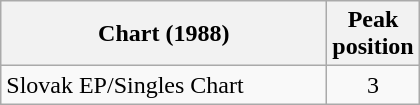<table class="wikitable">
<tr>
<th width="210">Chart (1988)</th>
<th>Peak<br>position</th>
</tr>
<tr>
<td>Slovak EP/Singles Chart</td>
<td align="center">3</td>
</tr>
</table>
